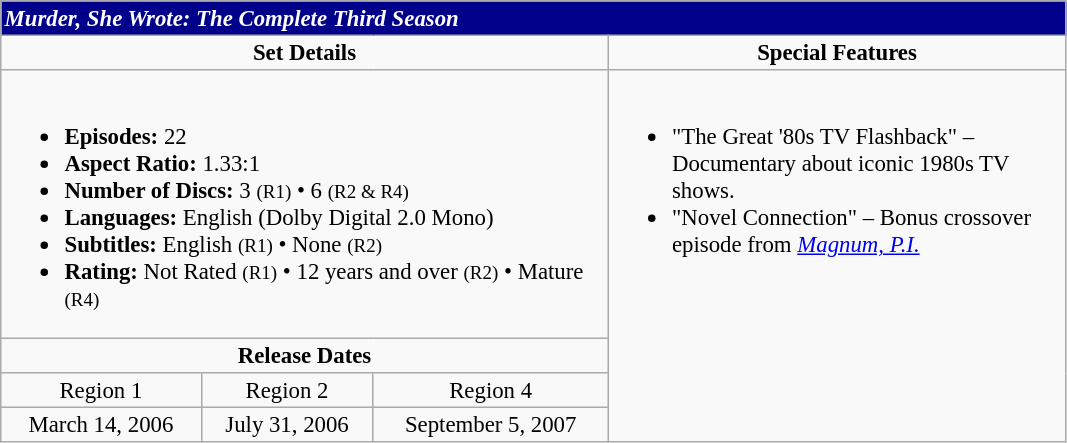<table border="2" cellpadding="2" cellspacing="0" style="margin: 0 1em 0 0; background: #f9f9f9; border: 1px #aaa solid; border-collapse: collapse; font-size: 95%;">
<tr style="background:#00008B">
<td colspan="5" style="color:white"><strong><em>Murder, She Wrote: The Complete Third Season</em></strong></td>
</tr>
<tr valign="top">
<td align="center" width="400" colspan="3"><strong>Set Details</strong></td>
<td width="300" align="center"><strong>Special Features</strong></td>
</tr>
<tr valign="top">
<td colspan="3" align="left" width="400"><br><ul><li><strong>Episodes:</strong> 22</li><li><strong>Aspect Ratio:</strong> 1.33:1</li><li><strong>Number of Discs:</strong> 3 <small>(R1)</small> • 6 <small>(R2 & R4)</small></li><li><strong>Languages:</strong> English (Dolby Digital 2.0 Mono)</li><li><strong>Subtitles:</strong> English <small>(R1)</small> • None <small>(R2)</small></li><li><strong>Rating:</strong> Not Rated <small>(R1)</small> • 12 years and over <small>(R2)</small> • Mature <small>(R4)</small></li></ul></td>
<td rowspan="4" align="left" width="300"><br><ul><li>"The Great '80s TV Flashback" – Documentary about iconic 1980s TV shows.</li><li>"Novel Connection" – Bonus crossover episode from <em><a href='#'>Magnum, P.I.</a></em></li></ul></td>
</tr>
<tr>
<td colspan="3" align="center"><strong>Release Dates</strong></td>
</tr>
<tr>
<td align="center">Region 1</td>
<td align="center">Region 2</td>
<td align="center">Region 4</td>
</tr>
<tr>
<td align="center">March 14, 2006</td>
<td align="center">July 31, 2006</td>
<td align="center">September 5, 2007</td>
</tr>
</table>
